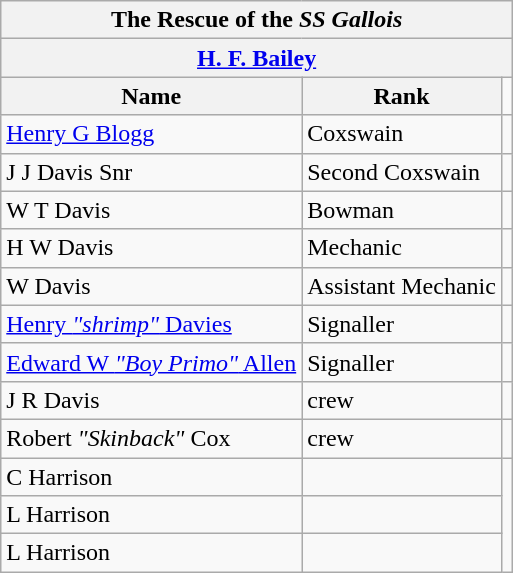<table class="wikitable">
<tr ---->
<th colspan="3">The Rescue of the <em>SS Gallois</em></th>
</tr>
<tr ---->
<th colspan="3"><a href='#'>H. F. Bailey</a></th>
</tr>
<tr ---->
<th>Name</th>
<th>Rank</th>
</tr>
<tr ---->
<td><a href='#'>Henry G Blogg</a></td>
<td>Coxswain</td>
<td></td>
</tr>
<tr ---->
<td>J J Davis Snr</td>
<td>Second Coxswain</td>
<td></td>
</tr>
<tr ---->
<td>W T Davis</td>
<td>Bowman</td>
<td></td>
</tr>
<tr ---->
<td>H W Davis</td>
<td>Mechanic</td>
<td></td>
</tr>
<tr ---->
<td>W Davis</td>
<td>Assistant Mechanic</td>
<td></td>
</tr>
<tr ---->
<td><a href='#'>Henry <em>"shrimp"</em> Davies</a></td>
<td>Signaller</td>
<td></td>
</tr>
<tr ---->
<td><a href='#'>Edward W <em>"Boy Primo"</em> Allen</a></td>
<td>Signaller</td>
<td></td>
</tr>
<tr ---->
<td>J R Davis</td>
<td>crew</td>
<td></td>
</tr>
<tr ---->
<td>Robert <em>"Skinback"</em> Cox</td>
<td>crew</td>
<td></td>
</tr>
<tr ---->
<td>C Harrison</td>
<td crew></td>
</tr>
<tr ---->
<td>L Harrison</td>
<td crew></td>
</tr>
<tr ---->
<td>L Harrison</td>
<td Stand-by Coxswain></td>
</tr>
</table>
